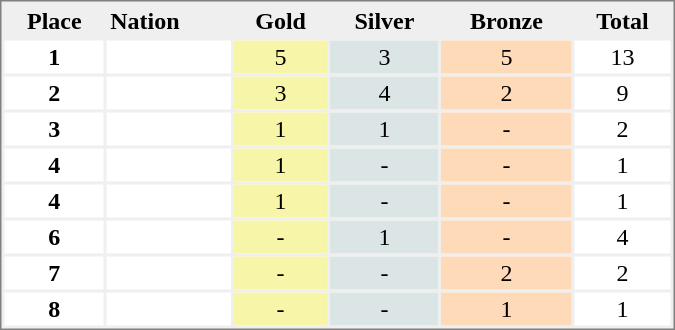<table style="border-style:solid;border-width:1px;border-color:#808080;background-color:#EFEFEF" cellspacing="2" cellpadding="2" width="450px">
<tr bgcolor="#EFEFEF">
<th align="center">Place</th>
<th align="left">Nation</th>
<th align="center">Gold</th>
<th align="center">Silver</th>
<th align="center">Bronze</th>
<th align="center">Total</th>
</tr>
<tr align="center" valign="top" bgcolor="#FFFFFF">
<th>1</th>
<td align="left"></td>
<td style="background:#F7F6A8;">5</td>
<td style="background:#DCE5E5;">3</td>
<td style="background:#FFDAB9;">5</td>
<td>13</td>
</tr>
<tr align="center" valign="top" bgcolor="#FFFFFF">
<th>2</th>
<td align="left"></td>
<td style="background:#F7F6A8;">3</td>
<td style="background:#DCE5E5;">4</td>
<td style="background:#FFDAB9;">2</td>
<td>9</td>
</tr>
<tr align="center" valign="top" bgcolor="#FFFFFF">
<th>3</th>
<td align="left"></td>
<td style="background:#F7F6A8;">1</td>
<td style="background:#DCE5E5;">1</td>
<td style="background:#FFDAB9;">-</td>
<td>2</td>
</tr>
<tr align="center" valign="top" bgcolor="#FFFFFF">
<th>4</th>
<td align="left"></td>
<td style="background:#F7F6A8;">1</td>
<td style="background:#DCE5E5;">-</td>
<td style="background:#FFDAB9;">-</td>
<td>1</td>
</tr>
<tr align="center" valign="top" bgcolor="#FFFFFF">
<th>4</th>
<td align="left"></td>
<td style="background:#F7F6A8;">1</td>
<td style="background:#DCE5E5;">-</td>
<td style="background:#FFDAB9;">-</td>
<td>1</td>
</tr>
<tr align="center" valign="top" bgcolor="#FFFFFF">
<th>6</th>
<td align="left"></td>
<td style="background:#F7F6A8;">-</td>
<td style="background:#DCE5E5;">1</td>
<td style="background:#FFDAB9;">-</td>
<td>4</td>
</tr>
<tr align="center" valign="top" bgcolor="#FFFFFF">
<th>7</th>
<td align="left"></td>
<td style="background:#F7F6A8;">-</td>
<td style="background:#DCE5E5;">-</td>
<td style="background:#FFDAB9;">2</td>
<td>2</td>
</tr>
<tr align="center" valign="top" bgcolor="#FFFFFF">
<th>8</th>
<td align="left"></td>
<td style="background:#F7F6A8;">-</td>
<td style="background:#DCE5E5;">-</td>
<td style="background:#FFDAB9;">1</td>
<td>1</td>
</tr>
</table>
